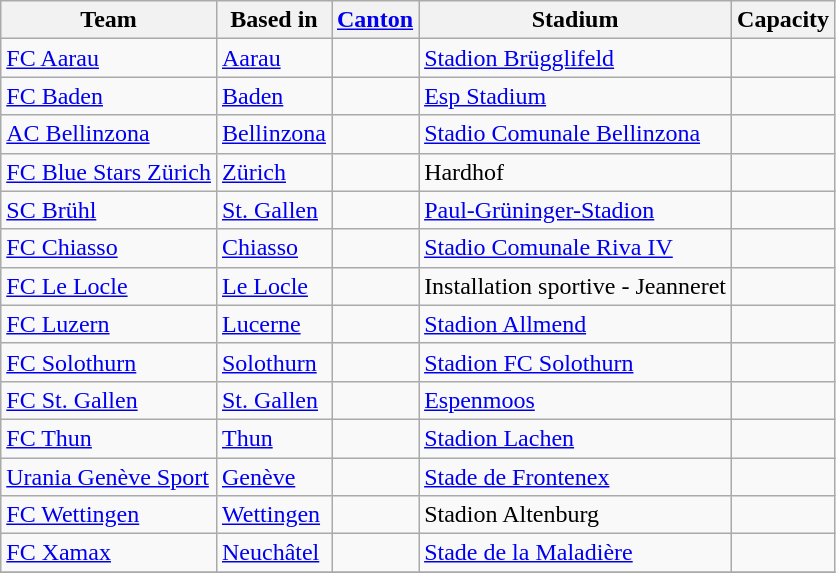<table class="wikitable sortable" style="text-align: left;">
<tr>
<th>Team</th>
<th>Based in</th>
<th><a href='#'>Canton</a></th>
<th>Stadium</th>
<th>Capacity</th>
</tr>
<tr>
<td><a href='#'>FC Aarau</a></td>
<td><a href='#'>Aarau</a></td>
<td></td>
<td><a href='#'>Stadion Brügglifeld</a></td>
<td></td>
</tr>
<tr>
<td><a href='#'>FC Baden</a></td>
<td><a href='#'>Baden</a></td>
<td></td>
<td><a href='#'>Esp Stadium</a></td>
<td></td>
</tr>
<tr>
<td><a href='#'>AC Bellinzona</a></td>
<td><a href='#'>Bellinzona</a></td>
<td></td>
<td><a href='#'>Stadio Comunale Bellinzona</a></td>
<td></td>
</tr>
<tr>
<td><a href='#'>FC Blue Stars Zürich</a></td>
<td><a href='#'>Zürich</a></td>
<td></td>
<td>Hardhof</td>
<td></td>
</tr>
<tr>
<td><a href='#'>SC Brühl</a></td>
<td><a href='#'>St. Gallen</a></td>
<td></td>
<td><a href='#'>Paul-Grüninger-Stadion</a></td>
<td></td>
</tr>
<tr>
<td><a href='#'>FC Chiasso</a></td>
<td><a href='#'>Chiasso</a></td>
<td></td>
<td><a href='#'>Stadio Comunale Riva IV</a></td>
<td></td>
</tr>
<tr>
<td><a href='#'>FC Le Locle</a></td>
<td><a href='#'>Le Locle</a></td>
<td></td>
<td>Installation sportive - Jeanneret</td>
<td></td>
</tr>
<tr>
<td><a href='#'>FC Luzern</a></td>
<td><a href='#'>Lucerne</a></td>
<td></td>
<td><a href='#'>Stadion Allmend</a></td>
<td></td>
</tr>
<tr>
<td><a href='#'>FC Solothurn</a></td>
<td><a href='#'>Solothurn</a></td>
<td></td>
<td><a href='#'>Stadion FC Solothurn</a></td>
<td></td>
</tr>
<tr>
<td><a href='#'>FC St. Gallen</a></td>
<td><a href='#'>St. Gallen</a></td>
<td></td>
<td><a href='#'>Espenmoos</a></td>
<td></td>
</tr>
<tr>
<td><a href='#'>FC Thun</a></td>
<td><a href='#'>Thun</a></td>
<td></td>
<td><a href='#'>Stadion Lachen</a></td>
<td></td>
</tr>
<tr>
<td><a href='#'>Urania Genève Sport</a></td>
<td><a href='#'>Genève</a></td>
<td></td>
<td><a href='#'>Stade de Frontenex</a></td>
<td></td>
</tr>
<tr>
<td><a href='#'>FC Wettingen</a></td>
<td><a href='#'>Wettingen</a></td>
<td></td>
<td>Stadion Altenburg</td>
<td></td>
</tr>
<tr>
<td><a href='#'>FC Xamax</a></td>
<td><a href='#'>Neuchâtel</a></td>
<td></td>
<td><a href='#'>Stade de la Maladière</a></td>
<td></td>
</tr>
<tr>
</tr>
</table>
